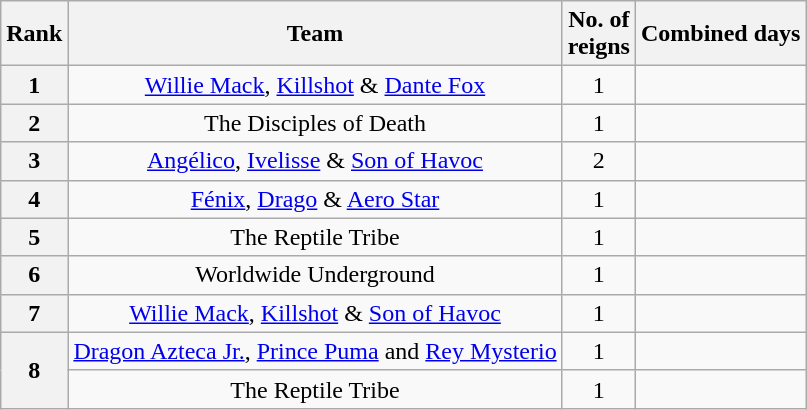<table class="wikitable sortable" style="text-align: center">
<tr>
<th>Rank</th>
<th>Team</th>
<th>No. of<br>reigns</th>
<th>Combined days</th>
</tr>
<tr>
<th>1</th>
<td><a href='#'>Willie Mack</a>, <a href='#'>Killshot</a> & <a href='#'>Dante Fox</a></td>
<td>1</td>
<td></td>
</tr>
<tr>
<th>2</th>
<td>The Disciples of Death<br></td>
<td>1</td>
<td></td>
</tr>
<tr>
<th>3</th>
<td><a href='#'>Angélico</a>, <a href='#'>Ivelisse</a> & <a href='#'>Son of Havoc</a></td>
<td>2</td>
<td></td>
</tr>
<tr>
<th>4</th>
<td><a href='#'>Fénix</a>, <a href='#'>Drago</a> & <a href='#'>Aero Star</a></td>
<td>1</td>
<td></td>
</tr>
<tr>
<th>5</th>
<td>The Reptile Tribe<br></td>
<td>1</td>
<td></td>
</tr>
<tr>
<th>6</th>
<td>Worldwide Underground<br></td>
<td>1</td>
<td></td>
</tr>
<tr>
<th>7</th>
<td><a href='#'>Willie Mack</a>, <a href='#'>Killshot</a> & <a href='#'>Son of Havoc</a></td>
<td>1</td>
<td></td>
</tr>
<tr>
<th rowspan=2>8</th>
<td><a href='#'>Dragon Azteca Jr.</a>, <a href='#'>Prince Puma</a> and <a href='#'>Rey Mysterio</a></td>
<td>1</td>
<td></td>
</tr>
<tr>
<td>The Reptile Tribe  <br></td>
<td>1</td>
<td></td>
</tr>
</table>
